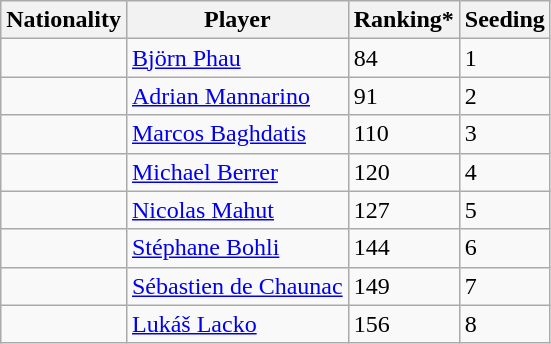<table class="wikitable" border="1">
<tr>
<th>Nationality</th>
<th>Player</th>
<th>Ranking*</th>
<th>Seeding</th>
</tr>
<tr>
<td></td>
<td><a href='#'>Björn Phau</a></td>
<td>84</td>
<td>1</td>
</tr>
<tr>
<td></td>
<td><a href='#'>Adrian Mannarino</a></td>
<td>91</td>
<td>2</td>
</tr>
<tr>
<td></td>
<td><a href='#'>Marcos Baghdatis</a></td>
<td>110</td>
<td>3</td>
</tr>
<tr>
<td></td>
<td><a href='#'>Michael Berrer</a></td>
<td>120</td>
<td>4</td>
</tr>
<tr>
<td></td>
<td><a href='#'>Nicolas Mahut</a></td>
<td>127</td>
<td>5</td>
</tr>
<tr>
<td></td>
<td><a href='#'>Stéphane Bohli</a></td>
<td>144</td>
<td>6</td>
</tr>
<tr>
<td></td>
<td><a href='#'>Sébastien de Chaunac</a></td>
<td>149</td>
<td>7</td>
</tr>
<tr>
<td></td>
<td><a href='#'>Lukáš Lacko</a></td>
<td>156</td>
<td>8</td>
</tr>
</table>
